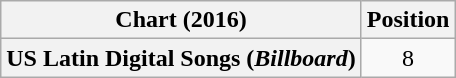<table class="wikitable plainrowheaders">
<tr>
<th scope="col">Chart (2016)</th>
<th scope="col">Position</th>
</tr>
<tr>
<th scope="row">US Latin Digital Songs (<em>Billboard</em>)</th>
<td align="center">8</td>
</tr>
</table>
